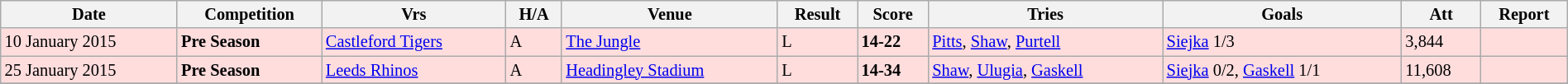<table class="wikitable" style="font-size:85%;" width="100%">
<tr>
<th>Date</th>
<th>Competition</th>
<th>Vrs</th>
<th>H/A</th>
<th>Venue</th>
<th>Result</th>
<th>Score</th>
<th>Tries</th>
<th>Goals</th>
<th>Att</th>
<th>Report</th>
</tr>
<tr style="background:#ffdddd;" width=20|>
<td>10 January 2015</td>
<td><strong>Pre Season</strong></td>
<td><a href='#'>Castleford Tigers</a></td>
<td>A</td>
<td><a href='#'>The Jungle</a></td>
<td>L</td>
<td><strong>14-22</strong></td>
<td><a href='#'>Pitts</a>, <a href='#'>Shaw</a>, <a href='#'>Purtell</a></td>
<td><a href='#'>Siejka</a> 1/3</td>
<td>3,844</td>
<td></td>
</tr>
<tr style="background:#ffdddd;" width=20|>
<td>25 January 2015</td>
<td><strong>Pre Season</strong></td>
<td><a href='#'>Leeds Rhinos</a></td>
<td>A</td>
<td><a href='#'>Headingley Stadium</a></td>
<td>L</td>
<td><strong>14-34</strong></td>
<td><a href='#'>Shaw</a>, <a href='#'>Ulugia</a>, <a href='#'>Gaskell</a></td>
<td><a href='#'>Siejka</a> 0/2, <a href='#'>Gaskell</a> 1/1</td>
<td>11,608</td>
<td></td>
</tr>
<tr>
</tr>
</table>
